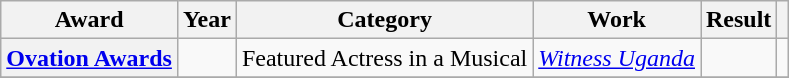<table class="wikitable sortable plainrowheaders">
<tr>
<th scope="col">Award</th>
<th scope="col">Year</th>
<th scope="col">Category</th>
<th scope="col">Work</th>
<th scope="col">Result</th>
<th scope="col" class="unsortable"></th>
</tr>
<tr>
<th scope="row" rowspan="1"><a href='#'>Ovation Awards</a></th>
<td></td>
<td>Featured Actress in a Musical</td>
<td><em><a href='#'>Witness Uganda</a></em></td>
<td></td>
<td></td>
</tr>
<tr>
</tr>
</table>
